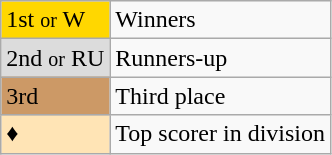<table class="wikitable" text-align:center">
<tr>
<td bgcolor=gold>1st <small>or</small> W</td>
<td>Winners</td>
</tr>
<tr>
<td bgcolor=#DCDCDC>2nd <small>or</small> RU</td>
<td>Runners-up</td>
</tr>
<tr>
<td bgcolor=#CC9966>3rd</td>
<td>Third place</td>
</tr>
<tr>
<td bgcolor=#FFE4B5>♦</td>
<td>Top scorer in division</td>
</tr>
</table>
